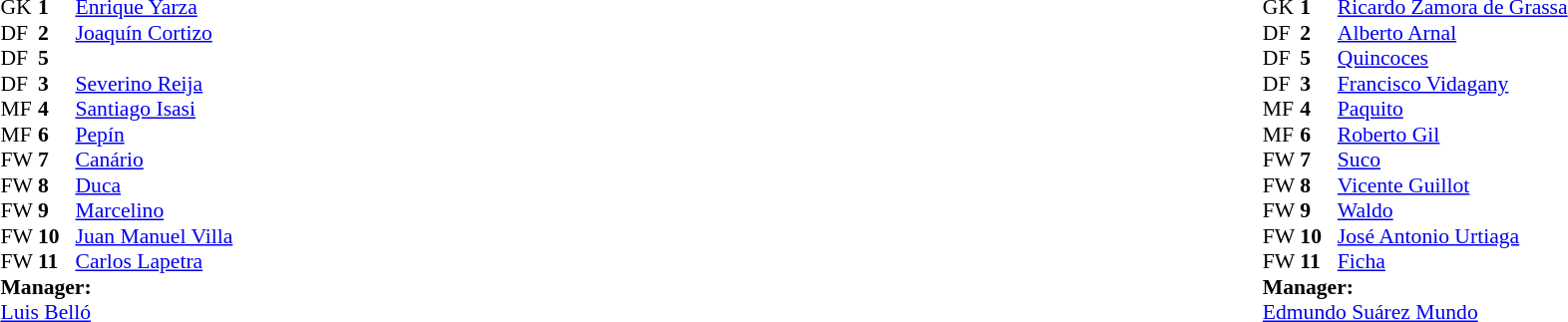<table width="100%">
<tr>
<td valign="top" width="50%"><br><table style="font-size: 90%" cellspacing="0" cellpadding="0">
<tr>
<th width=25></th>
<th width=25></th>
</tr>
<tr>
<td>GK</td>
<td><strong>1</strong></td>
<td> <a href='#'>Enrique Yarza</a></td>
</tr>
<tr>
<td>DF</td>
<td><strong>2</strong></td>
<td> <a href='#'>Joaquín Cortizo</a></td>
</tr>
<tr>
<td>DF</td>
<td><strong>5</strong></td>
<td> </td>
</tr>
<tr>
<td>DF</td>
<td><strong>3</strong></td>
<td> <a href='#'>Severino Reija</a></td>
</tr>
<tr>
<td>MF</td>
<td><strong>4</strong></td>
<td> <a href='#'>Santiago Isasi</a></td>
</tr>
<tr>
<td>MF</td>
<td><strong>6</strong></td>
<td> <a href='#'>Pepín</a></td>
</tr>
<tr>
<td>FW</td>
<td><strong>7</strong></td>
<td>  <a href='#'>Canário</a></td>
</tr>
<tr>
<td>FW</td>
<td><strong>8</strong></td>
<td> <a href='#'>Duca</a></td>
</tr>
<tr>
<td>FW</td>
<td><strong>9</strong></td>
<td> <a href='#'>Marcelino</a></td>
</tr>
<tr>
<td>FW</td>
<td><strong>10</strong></td>
<td> <a href='#'>Juan Manuel Villa</a></td>
</tr>
<tr>
<td>FW</td>
<td><strong>11</strong></td>
<td> <a href='#'>Carlos Lapetra</a></td>
</tr>
<tr>
<td colspan=3><strong>Manager:</strong></td>
</tr>
<tr>
<td colspan=4> <a href='#'>Luis Belló</a></td>
</tr>
</table>
</td>
<td valign="top"></td>
<td valign="top" width="50%"><br><table style="font-size: 90%" cellspacing="0" cellpadding="0" align=center>
<tr>
<th width=25></th>
<th width=25></th>
</tr>
<tr>
<td>GK</td>
<td><strong>1</strong></td>
<td> <a href='#'>Ricardo Zamora de Grassa</a></td>
</tr>
<tr>
<td>DF</td>
<td><strong>2</strong></td>
<td> <a href='#'>Alberto Arnal</a></td>
</tr>
<tr>
<td>DF</td>
<td><strong>5</strong></td>
<td> <a href='#'>Quincoces</a></td>
</tr>
<tr>
<td>DF</td>
<td><strong>3</strong></td>
<td> <a href='#'>Francisco Vidagany</a></td>
</tr>
<tr>
<td>MF</td>
<td><strong>4</strong></td>
<td> <a href='#'>Paquito</a></td>
</tr>
<tr>
<td>MF</td>
<td><strong>6 </strong></td>
<td> <a href='#'>Roberto Gil</a></td>
</tr>
<tr>
<td>FW</td>
<td><strong>7</strong></td>
<td> <a href='#'>Suco</a></td>
<td></td>
</tr>
<tr>
<td>FW</td>
<td><strong>8</strong></td>
<td> <a href='#'>Vicente Guillot</a></td>
</tr>
<tr>
<td>FW</td>
<td><strong>9</strong></td>
<td> <a href='#'>Waldo</a></td>
</tr>
<tr>
<td>FW</td>
<td><strong>10</strong></td>
<td> <a href='#'>José Antonio Urtiaga</a></td>
</tr>
<tr>
<td>FW</td>
<td><strong>11</strong></td>
<td> <a href='#'>Ficha</a></td>
</tr>
<tr>
<td colspan=3><strong>Manager:</strong></td>
</tr>
<tr>
<td colspan=4> <a href='#'>Edmundo Suárez Mundo</a></td>
</tr>
</table>
</td>
</tr>
</table>
